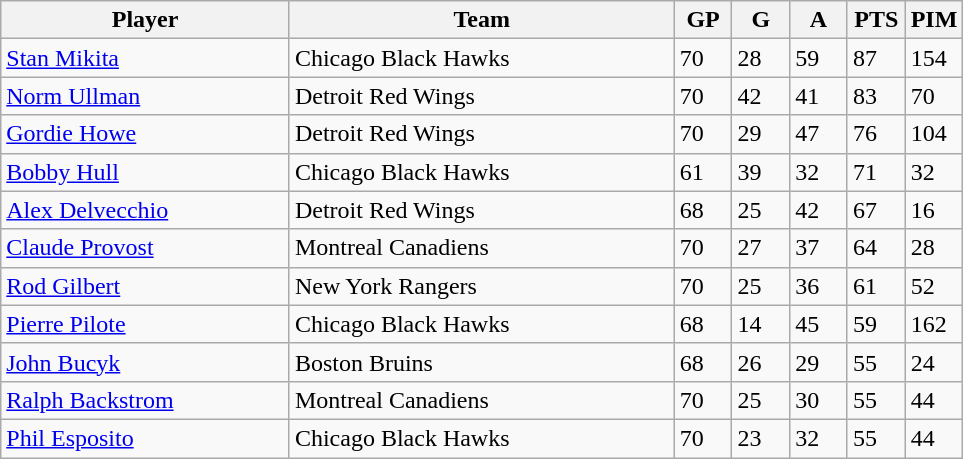<table class="wikitable">
<tr>
<th bgcolor="#DDDDFF" width="30%">Player</th>
<th bgcolor="#DDDDFF" width="40%">Team</th>
<th bgcolor="#DDDDFF" width="6%">GP</th>
<th bgcolor="#DDDDFF" width="6%">G</th>
<th bgcolor="#DDDDFF" width="6%">A</th>
<th bgcolor="#DDDDFF" width="6%">PTS</th>
<th bgcolor="#DDDDFF" width="6%">PIM</th>
</tr>
<tr>
<td><a href='#'>Stan Mikita</a></td>
<td>Chicago Black Hawks</td>
<td>70</td>
<td>28</td>
<td>59</td>
<td>87</td>
<td>154</td>
</tr>
<tr>
<td><a href='#'>Norm Ullman</a></td>
<td>Detroit Red Wings</td>
<td>70</td>
<td>42</td>
<td>41</td>
<td>83</td>
<td>70</td>
</tr>
<tr>
<td><a href='#'>Gordie Howe</a></td>
<td>Detroit Red Wings</td>
<td>70</td>
<td>29</td>
<td>47</td>
<td>76</td>
<td>104</td>
</tr>
<tr>
<td><a href='#'>Bobby Hull</a></td>
<td>Chicago Black Hawks</td>
<td>61</td>
<td>39</td>
<td>32</td>
<td>71</td>
<td>32</td>
</tr>
<tr>
<td><a href='#'>Alex Delvecchio</a></td>
<td>Detroit Red Wings</td>
<td>68</td>
<td>25</td>
<td>42</td>
<td>67</td>
<td>16</td>
</tr>
<tr>
<td><a href='#'>Claude Provost</a></td>
<td>Montreal Canadiens</td>
<td>70</td>
<td>27</td>
<td>37</td>
<td>64</td>
<td>28</td>
</tr>
<tr>
<td><a href='#'>Rod Gilbert</a></td>
<td>New York Rangers</td>
<td>70</td>
<td>25</td>
<td>36</td>
<td>61</td>
<td>52</td>
</tr>
<tr>
<td><a href='#'>Pierre Pilote</a></td>
<td>Chicago Black Hawks</td>
<td>68</td>
<td>14</td>
<td>45</td>
<td>59</td>
<td>162</td>
</tr>
<tr>
<td><a href='#'>John Bucyk</a></td>
<td>Boston Bruins</td>
<td>68</td>
<td>26</td>
<td>29</td>
<td>55</td>
<td>24</td>
</tr>
<tr>
<td><a href='#'>Ralph Backstrom</a></td>
<td>Montreal Canadiens</td>
<td>70</td>
<td>25</td>
<td>30</td>
<td>55</td>
<td>44</td>
</tr>
<tr>
<td><a href='#'>Phil Esposito</a></td>
<td>Chicago Black Hawks</td>
<td>70</td>
<td>23</td>
<td>32</td>
<td>55</td>
<td>44</td>
</tr>
</table>
